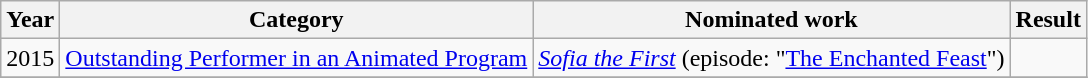<table class="wikitable">
<tr>
<th>Year</th>
<th>Category</th>
<th>Nominated work</th>
<th>Result</th>
</tr>
<tr>
<td>2015</td>
<td><a href='#'>Outstanding Performer in an Animated Program</a></td>
<td><em><a href='#'>Sofia the First</a></em> (episode: "<a href='#'>The Enchanted Feast</a>")</td>
<td></td>
</tr>
<tr>
</tr>
</table>
